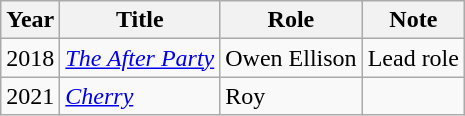<table class="wikitable sortable">
<tr>
<th>Year</th>
<th>Title</th>
<th>Role</th>
<th class="unsortable">Note</th>
</tr>
<tr>
<td>2018</td>
<td><em><a href='#'>The After Party</a></em></td>
<td>Owen Ellison</td>
<td>Lead role</td>
</tr>
<tr>
<td>2021</td>
<td><em><a href='#'>Cherry</a></em></td>
<td>Roy</td>
<td></td>
</tr>
</table>
